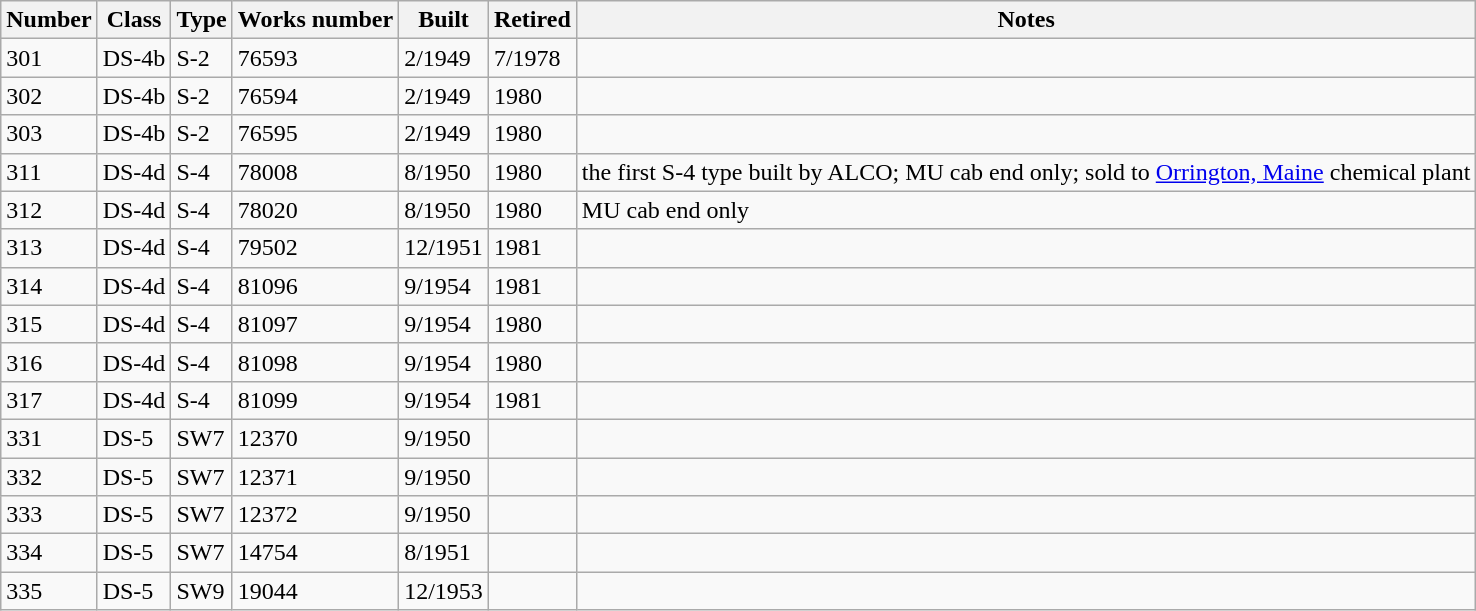<table class="wikitable">
<tr>
<th>Number</th>
<th>Class</th>
<th>Type</th>
<th>Works number</th>
<th>Built</th>
<th>Retired</th>
<th>Notes</th>
</tr>
<tr>
<td>301</td>
<td>DS-4b</td>
<td>S-2</td>
<td>76593</td>
<td>2/1949</td>
<td>7/1978</td>
<td></td>
</tr>
<tr>
<td>302</td>
<td>DS-4b</td>
<td>S-2</td>
<td>76594</td>
<td>2/1949</td>
<td>1980</td>
<td></td>
</tr>
<tr>
<td>303</td>
<td>DS-4b</td>
<td>S-2</td>
<td>76595</td>
<td>2/1949</td>
<td>1980</td>
<td></td>
</tr>
<tr>
<td>311</td>
<td>DS-4d</td>
<td>S-4</td>
<td>78008</td>
<td>8/1950</td>
<td>1980</td>
<td>the first S-4 type built by ALCO; MU cab end only; sold to <a href='#'>Orrington, Maine</a> chemical plant</td>
</tr>
<tr>
<td>312</td>
<td>DS-4d</td>
<td>S-4</td>
<td>78020</td>
<td>8/1950</td>
<td>1980</td>
<td>MU cab end only</td>
</tr>
<tr>
<td>313</td>
<td>DS-4d</td>
<td>S-4</td>
<td>79502</td>
<td>12/1951</td>
<td>1981</td>
<td></td>
</tr>
<tr>
<td>314</td>
<td>DS-4d</td>
<td>S-4</td>
<td>81096</td>
<td>9/1954</td>
<td>1981</td>
<td></td>
</tr>
<tr>
<td>315</td>
<td>DS-4d</td>
<td>S-4</td>
<td>81097</td>
<td>9/1954</td>
<td>1980</td>
<td></td>
</tr>
<tr>
<td>316</td>
<td>DS-4d</td>
<td>S-4</td>
<td>81098</td>
<td>9/1954</td>
<td>1980</td>
<td></td>
</tr>
<tr>
<td>317</td>
<td>DS-4d</td>
<td>S-4</td>
<td>81099</td>
<td>9/1954</td>
<td>1981</td>
<td></td>
</tr>
<tr>
<td>331</td>
<td>DS-5</td>
<td>SW7</td>
<td>12370</td>
<td>9/1950</td>
<td></td>
<td></td>
</tr>
<tr>
<td>332</td>
<td>DS-5</td>
<td>SW7</td>
<td>12371</td>
<td>9/1950</td>
<td></td>
<td></td>
</tr>
<tr>
<td>333</td>
<td>DS-5</td>
<td>SW7</td>
<td>12372</td>
<td>9/1950</td>
<td></td>
<td></td>
</tr>
<tr>
<td>334</td>
<td>DS-5</td>
<td>SW7</td>
<td>14754</td>
<td>8/1951</td>
<td></td>
<td></td>
</tr>
<tr>
<td>335</td>
<td>DS-5</td>
<td>SW9</td>
<td>19044</td>
<td>12/1953</td>
<td></td>
<td></td>
</tr>
</table>
